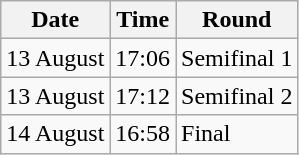<table class="wikitable">
<tr>
<th>Date</th>
<th>Time</th>
<th>Round</th>
</tr>
<tr>
<td>13 August</td>
<td>17:06</td>
<td>Semifinal 1</td>
</tr>
<tr>
<td>13 August</td>
<td>17:12</td>
<td>Semifinal 2</td>
</tr>
<tr>
<td>14 August</td>
<td>16:58</td>
<td>Final</td>
</tr>
</table>
